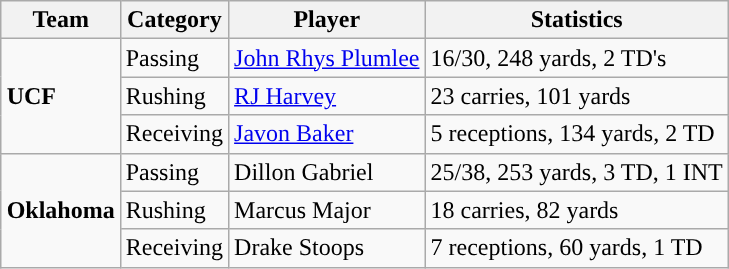<table class="wikitable" style="float: right;">
<tr>
<th>Team</th>
<th>Category</th>
<th>Player</th>
<th>Statistics</th>
</tr>
<tr>
<td rowspan=3><strong>UCF</strong></td>
<td>Passing</td>
<td><a href='#'>John Rhys Plumlee</a></td>
<td>16/30, 248 yards, 2 TD's</td>
</tr>
<tr>
<td>Rushing</td>
<td><a href='#'>RJ Harvey</a></td>
<td>23 carries, 101 yards</td>
</tr>
<tr>
<td>Receiving</td>
<td><a href='#'>Javon Baker</a></td>
<td>5 receptions, 134 yards, 2 TD</td>
</tr>
<tr>
<td rowspan=3><strong>Oklahoma</strong></td>
<td>Passing</td>
<td>Dillon Gabriel</td>
<td>25/38, 253 yards, 3 TD, 1 INT</td>
</tr>
<tr>
<td>Rushing</td>
<td>Marcus Major</td>
<td>18 carries, 82 yards</td>
</tr>
<tr>
<td>Receiving</td>
<td>Drake Stoops</td>
<td>7 receptions, 60 yards, 1 TD</td>
</tr>
</table>
